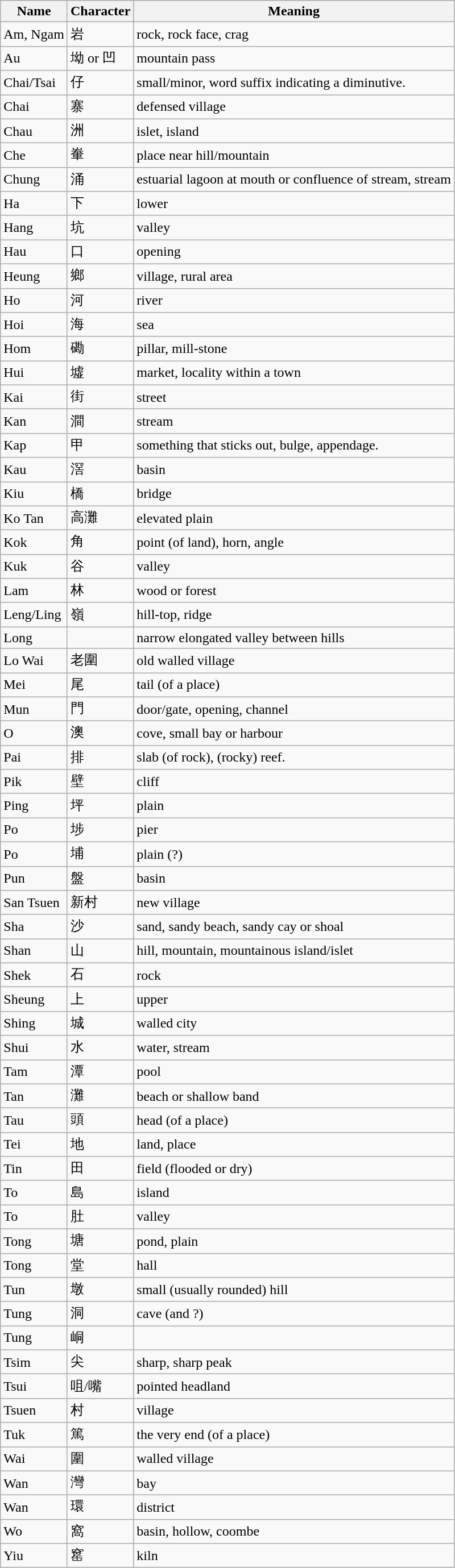<table class="wikitable">
<tr>
<th>Name</th>
<th>Character</th>
<th>Meaning</th>
</tr>
<tr>
<td>Am, Ngam</td>
<td>岩</td>
<td>rock, rock face, crag</td>
</tr>
<tr>
<td>Au</td>
<td>坳 or 凹</td>
<td>mountain pass</td>
</tr>
<tr>
<td>Chai/Tsai</td>
<td>仔</td>
<td>small/minor, word suffix indicating a diminutive.</td>
</tr>
<tr>
<td>Chai</td>
<td>寨</td>
<td>defensed village</td>
</tr>
<tr>
<td>Chau</td>
<td>洲</td>
<td>islet, island</td>
</tr>
<tr>
<td>Che</td>
<td>輋</td>
<td>place near hill/mountain</td>
</tr>
<tr>
<td>Chung</td>
<td>涌</td>
<td>estuarial lagoon at mouth or confluence of stream, stream</td>
</tr>
<tr>
<td>Ha</td>
<td>下</td>
<td>lower</td>
</tr>
<tr>
<td>Hang</td>
<td>坑</td>
<td>valley</td>
</tr>
<tr>
<td>Hau</td>
<td>口</td>
<td>opening</td>
</tr>
<tr>
<td>Heung</td>
<td>鄉</td>
<td>village, rural area</td>
</tr>
<tr>
<td>Ho</td>
<td>河</td>
<td>river</td>
</tr>
<tr>
<td>Hoi</td>
<td>海</td>
<td>sea</td>
</tr>
<tr>
<td>Hom</td>
<td>磡</td>
<td>pillar, mill-stone</td>
</tr>
<tr>
<td>Hui</td>
<td>墟</td>
<td>market, locality within a town</td>
</tr>
<tr>
<td>Kai</td>
<td>街</td>
<td>street</td>
</tr>
<tr>
<td>Kan</td>
<td>澗</td>
<td>stream</td>
</tr>
<tr>
<td>Kap</td>
<td>甲</td>
<td>something that sticks out, bulge, appendage.</td>
</tr>
<tr>
<td>Kau</td>
<td>滘</td>
<td>basin</td>
</tr>
<tr>
<td>Kiu</td>
<td>橋</td>
<td>bridge</td>
</tr>
<tr>
<td>Ko Tan</td>
<td>高灘</td>
<td>elevated plain</td>
</tr>
<tr>
<td>Kok</td>
<td>角</td>
<td>point (of land), horn, angle</td>
</tr>
<tr>
<td>Kuk</td>
<td>谷</td>
<td>valley</td>
</tr>
<tr>
<td>Lam</td>
<td>林</td>
<td>wood or forest</td>
</tr>
<tr>
<td>Leng/Ling</td>
<td>嶺</td>
<td>hill-top, ridge</td>
</tr>
<tr>
<td>Long</td>
<td></td>
<td>narrow elongated valley between hills</td>
</tr>
<tr>
<td>Lo Wai</td>
<td>老圍</td>
<td>old walled village</td>
</tr>
<tr>
<td>Mei</td>
<td>尾</td>
<td>tail (of a place)</td>
</tr>
<tr>
<td>Mun</td>
<td>門</td>
<td>door/gate, opening, channel</td>
</tr>
<tr>
<td>O</td>
<td>澳</td>
<td>cove, small bay or harbour</td>
</tr>
<tr>
<td>Pai</td>
<td>排</td>
<td>slab (of rock), (rocky) reef.</td>
</tr>
<tr>
<td>Pik</td>
<td>壁</td>
<td>cliff</td>
</tr>
<tr>
<td>Ping</td>
<td>坪</td>
<td>plain</td>
</tr>
<tr>
<td>Po</td>
<td>埗</td>
<td>pier</td>
</tr>
<tr>
<td>Po</td>
<td>埔</td>
<td>plain (?)</td>
</tr>
<tr>
<td>Pun</td>
<td>盤</td>
<td>basin</td>
</tr>
<tr>
<td>San Tsuen</td>
<td>新村</td>
<td>new village</td>
</tr>
<tr>
<td>Sha</td>
<td>沙</td>
<td>sand, sandy beach, sandy cay or shoal</td>
</tr>
<tr>
<td>Shan</td>
<td>山</td>
<td>hill, mountain, mountainous island/islet</td>
</tr>
<tr>
<td>Shek</td>
<td>石</td>
<td>rock</td>
</tr>
<tr>
<td>Sheung</td>
<td>上</td>
<td>upper</td>
</tr>
<tr>
<td>Shing</td>
<td>城</td>
<td>walled city</td>
</tr>
<tr>
<td>Shui</td>
<td>水</td>
<td>water, stream</td>
</tr>
<tr>
<td>Tam</td>
<td>潭</td>
<td>pool</td>
</tr>
<tr>
<td>Tan</td>
<td>灘</td>
<td>beach or shallow band</td>
</tr>
<tr>
<td>Tau</td>
<td>頭</td>
<td>head (of a place)</td>
</tr>
<tr>
<td>Tei</td>
<td>地</td>
<td>land, place</td>
</tr>
<tr>
<td>Tin</td>
<td>田</td>
<td>field (flooded or dry)</td>
</tr>
<tr>
<td>To</td>
<td>島</td>
<td>island</td>
</tr>
<tr>
<td>To</td>
<td>肚</td>
<td>valley</td>
</tr>
<tr>
<td>Tong</td>
<td>塘</td>
<td>pond, plain</td>
</tr>
<tr>
<td>Tong</td>
<td>堂</td>
<td>hall</td>
</tr>
<tr>
<td>Tun</td>
<td>墩</td>
<td>small (usually rounded) hill</td>
</tr>
<tr>
<td>Tung</td>
<td>洞</td>
<td>cave (and ?)</td>
</tr>
<tr>
<td>Tung</td>
<td>峒</td>
<td></td>
</tr>
<tr>
<td>Tsim</td>
<td>尖</td>
<td>sharp, sharp peak</td>
</tr>
<tr>
<td>Tsui</td>
<td>咀/嘴</td>
<td>pointed headland</td>
</tr>
<tr>
<td>Tsuen</td>
<td>村</td>
<td>village</td>
</tr>
<tr>
<td>Tuk</td>
<td>篤</td>
<td>the very end (of a place)</td>
</tr>
<tr>
<td>Wai</td>
<td>圍</td>
<td Walled villages of Hong Kong>walled village</td>
</tr>
<tr>
<td>Wan</td>
<td>灣</td>
<td>bay</td>
</tr>
<tr>
<td>Wan</td>
<td>環</td>
<td>district</td>
</tr>
<tr>
<td>Wo</td>
<td>窩</td>
<td>basin, hollow, coombe</td>
</tr>
<tr>
<td>Yiu</td>
<td>窰</td>
<td>kiln</td>
</tr>
</table>
